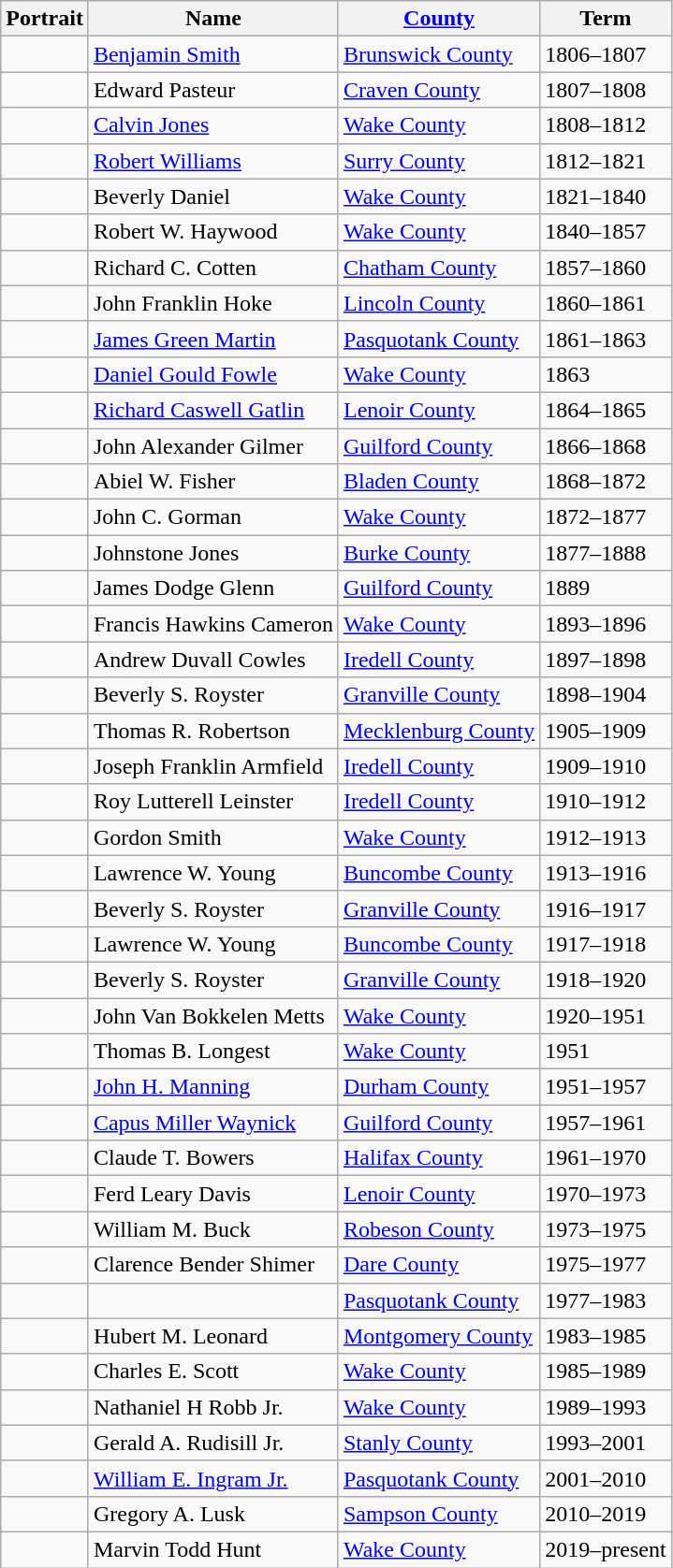<table class="wikitable">
<tr>
<th><strong>Portrait</strong></th>
<th><strong>Name</strong></th>
<th><strong><a href='#'>County</a></strong></th>
<th><strong>Term</strong></th>
</tr>
<tr>
<td></td>
<td><a href='#'>Benjamin Smith</a></td>
<td><a href='#'>Brunswick County</a></td>
<td>1806–1807</td>
</tr>
<tr>
<td></td>
<td>Edward Pasteur</td>
<td><a href='#'>Craven County</a></td>
<td>1807–1808</td>
</tr>
<tr>
<td></td>
<td><a href='#'>Calvin Jones</a></td>
<td><a href='#'>Wake County</a></td>
<td>1808–1812</td>
</tr>
<tr>
<td></td>
<td><a href='#'>Robert Williams</a></td>
<td><a href='#'>Surry County</a></td>
<td>1812–1821</td>
</tr>
<tr>
<td></td>
<td>Beverly Daniel</td>
<td><a href='#'>Wake County</a></td>
<td>1821–1840</td>
</tr>
<tr>
<td></td>
<td>Robert W. Haywood</td>
<td><a href='#'>Wake County</a></td>
<td>1840–1857</td>
</tr>
<tr>
<td></td>
<td>Richard C. Cotten</td>
<td><a href='#'>Chatham County</a></td>
<td>1857–1860</td>
</tr>
<tr>
<td></td>
<td>John Franklin Hoke</td>
<td><a href='#'>Lincoln County</a></td>
<td>1860–1861</td>
</tr>
<tr>
<td></td>
<td><a href='#'>James Green Martin</a></td>
<td><a href='#'>Pasquotank County</a></td>
<td>1861–1863</td>
</tr>
<tr>
<td></td>
<td><a href='#'>Daniel Gould Fowle</a></td>
<td><a href='#'>Wake County</a></td>
<td>1863</td>
</tr>
<tr>
<td></td>
<td><a href='#'>Richard Caswell Gatlin</a></td>
<td><a href='#'>Lenoir County</a></td>
<td>1864–1865</td>
</tr>
<tr>
<td></td>
<td>John Alexander Gilmer</td>
<td><a href='#'>Guilford County</a></td>
<td>1866–1868</td>
</tr>
<tr>
<td></td>
<td>Abiel W. Fisher</td>
<td><a href='#'>Bladen County</a></td>
<td>1868–1872</td>
</tr>
<tr>
<td></td>
<td>John C. Gorman</td>
<td><a href='#'>Wake County</a></td>
<td>1872–1877</td>
</tr>
<tr>
<td></td>
<td>Johnstone Jones</td>
<td><a href='#'>Burke County</a></td>
<td>1877–1888</td>
</tr>
<tr>
<td></td>
<td>James Dodge Glenn</td>
<td><a href='#'>Guilford County</a></td>
<td>1889</td>
</tr>
<tr>
<td></td>
<td>Francis Hawkins Cameron</td>
<td><a href='#'>Wake County</a></td>
<td>1893–1896</td>
</tr>
<tr>
<td></td>
<td>Andrew Duvall Cowles</td>
<td><a href='#'>Iredell County</a></td>
<td>1897–1898</td>
</tr>
<tr>
<td></td>
<td>Beverly S. Royster</td>
<td><a href='#'>Granville County</a></td>
<td>1898–1904</td>
</tr>
<tr>
<td></td>
<td>Thomas R. Robertson</td>
<td><a href='#'>Mecklenburg County</a></td>
<td>1905–1909</td>
</tr>
<tr>
<td></td>
<td>Joseph Franklin Armfield</td>
<td><a href='#'>Iredell County</a></td>
<td>1909–1910</td>
</tr>
<tr>
<td></td>
<td>Roy Lutterell Leinster</td>
<td><a href='#'>Iredell County</a></td>
<td>1910–1912</td>
</tr>
<tr>
<td></td>
<td>Gordon Smith</td>
<td><a href='#'>Wake County</a></td>
<td>1912–1913</td>
</tr>
<tr>
<td></td>
<td>Lawrence W. Young</td>
<td><a href='#'>Buncombe County</a></td>
<td>1913–1916</td>
</tr>
<tr>
<td></td>
<td>Beverly S. Royster</td>
<td><a href='#'>Granville County</a></td>
<td>1916–1917</td>
</tr>
<tr>
<td></td>
<td>Lawrence W. Young</td>
<td><a href='#'>Buncombe County</a></td>
<td>1917–1918</td>
</tr>
<tr>
<td></td>
<td>Beverly S. Royster</td>
<td><a href='#'>Granville County</a></td>
<td>1918–1920</td>
</tr>
<tr>
<td></td>
<td>John Van Bokkelen Metts</td>
<td><a href='#'>Wake County</a></td>
<td>1920–1951</td>
</tr>
<tr>
<td></td>
<td>Thomas B. Longest</td>
<td><a href='#'>Wake County</a></td>
<td>1951</td>
</tr>
<tr>
<td></td>
<td><a href='#'>John H. Manning</a></td>
<td><a href='#'>Durham County</a></td>
<td>1951–1957</td>
</tr>
<tr>
<td></td>
<td><a href='#'>Capus Miller Waynick</a></td>
<td><a href='#'>Guilford County</a></td>
<td>1957–1961</td>
</tr>
<tr>
<td></td>
<td>Claude T. Bowers</td>
<td><a href='#'>Halifax County</a></td>
<td>1961–1970</td>
</tr>
<tr>
<td></td>
<td>Ferd Leary Davis</td>
<td><a href='#'>Lenoir County</a></td>
<td>1970–1973</td>
</tr>
<tr>
<td></td>
<td>William M. Buck</td>
<td><a href='#'>Robeson County</a></td>
<td>1973–1975</td>
</tr>
<tr>
<td></td>
<td>Clarence Bender Shimer</td>
<td><a href='#'>Dare County</a></td>
<td>1975–1977</td>
</tr>
<tr>
<td></td>
<td></td>
<td><a href='#'>Pasquotank County</a></td>
<td>1977–1983</td>
</tr>
<tr>
<td></td>
<td>Hubert M. Leonard</td>
<td><a href='#'>Montgomery County</a></td>
<td>1983–1985</td>
</tr>
<tr>
<td></td>
<td>Charles E. Scott</td>
<td><a href='#'>Wake County</a></td>
<td>1985–1989</td>
</tr>
<tr>
<td></td>
<td>Nathaniel H Robb Jr.</td>
<td><a href='#'>Wake County</a></td>
<td>1989–1993</td>
</tr>
<tr>
<td></td>
<td>Gerald A. Rudisill Jr.</td>
<td><a href='#'>Stanly County</a></td>
<td>1993–2001</td>
</tr>
<tr>
<td></td>
<td><a href='#'>William E. Ingram Jr.</a></td>
<td><a href='#'>Pasquotank County</a></td>
<td>2001–2010</td>
</tr>
<tr>
<td></td>
<td>Gregory A. Lusk</td>
<td><a href='#'>Sampson County</a></td>
<td>2010–2019</td>
</tr>
<tr>
<td></td>
<td>Marvin Todd Hunt</td>
<td><a href='#'>Wake County</a></td>
<td>2019–present</td>
</tr>
</table>
